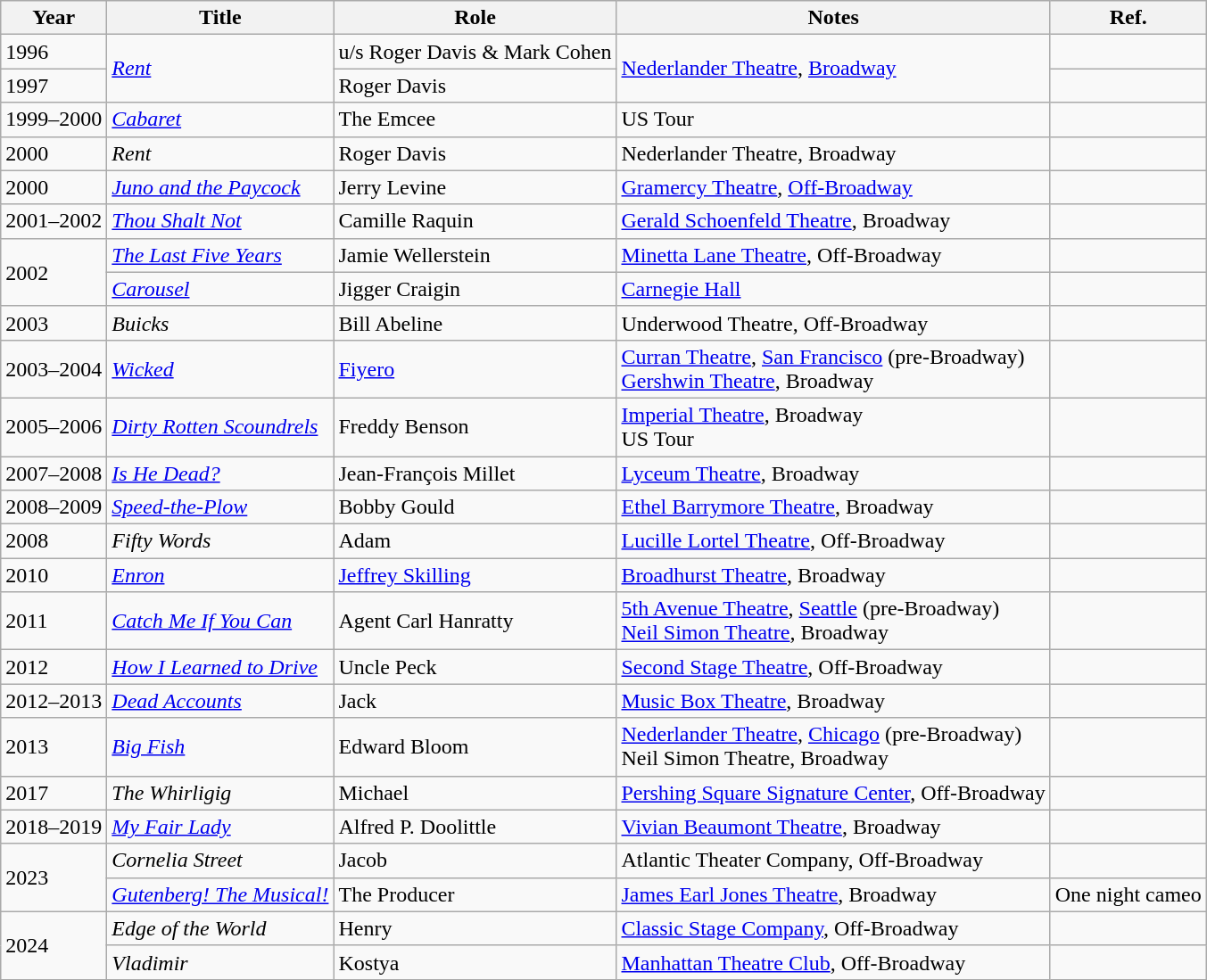<table class="wikitable sortable">
<tr>
<th>Year</th>
<th>Title</th>
<th>Role</th>
<th>Notes</th>
<th>Ref.</th>
</tr>
<tr>
<td>1996</td>
<td rowspan=2><em><a href='#'>Rent</a></em></td>
<td>u/s Roger Davis & Mark Cohen</td>
<td rowspan="2"><a href='#'>Nederlander Theatre</a>, <a href='#'>Broadway</a></td>
<td></td>
</tr>
<tr>
<td>1997</td>
<td>Roger Davis</td>
<td></td>
</tr>
<tr>
<td>1999–2000</td>
<td><em><a href='#'>Cabaret</a></em></td>
<td>The Emcee</td>
<td>US Tour</td>
<td></td>
</tr>
<tr>
<td>2000</td>
<td><em>Rent</em></td>
<td>Roger Davis</td>
<td>Nederlander Theatre, Broadway</td>
<td></td>
</tr>
<tr>
<td>2000</td>
<td><em><a href='#'>Juno and the Paycock</a></em></td>
<td>Jerry Levine</td>
<td><a href='#'>Gramercy Theatre</a>, <a href='#'>Off-Broadway</a></td>
<td></td>
</tr>
<tr>
<td>2001–2002</td>
<td><em><a href='#'>Thou Shalt Not</a></em></td>
<td>Camille Raquin</td>
<td><a href='#'>Gerald Schoenfeld Theatre</a>, Broadway</td>
<td></td>
</tr>
<tr>
<td rowspan="2">2002</td>
<td><em><a href='#'>The Last Five Years</a></em></td>
<td>Jamie Wellerstein</td>
<td><a href='#'>Minetta Lane Theatre</a>, Off-Broadway</td>
<td></td>
</tr>
<tr>
<td><em><a href='#'>Carousel</a></em></td>
<td>Jigger Craigin</td>
<td><a href='#'>Carnegie Hall</a></td>
<td></td>
</tr>
<tr>
<td>2003</td>
<td><em>Buicks</em></td>
<td>Bill Abeline</td>
<td>Underwood Theatre, Off-Broadway</td>
<td></td>
</tr>
<tr>
<td>2003–2004</td>
<td><em><a href='#'>Wicked</a></em></td>
<td><a href='#'>Fiyero</a></td>
<td><a href='#'>Curran Theatre</a>, <a href='#'>San Francisco</a> (pre-Broadway)<br><a href='#'>Gershwin Theatre</a>, Broadway</td>
<td></td>
</tr>
<tr>
<td>2005–2006</td>
<td><em><a href='#'>Dirty Rotten Scoundrels</a></em></td>
<td>Freddy Benson</td>
<td><a href='#'>Imperial Theatre</a>, Broadway<br>US Tour</td>
<td></td>
</tr>
<tr>
<td>2007–2008</td>
<td><em><a href='#'>Is He Dead?</a></em></td>
<td>Jean-François Millet</td>
<td><a href='#'>Lyceum Theatre</a>, Broadway</td>
<td></td>
</tr>
<tr>
<td>2008–2009</td>
<td><em><a href='#'>Speed-the-Plow</a></em></td>
<td>Bobby Gould</td>
<td><a href='#'>Ethel Barrymore Theatre</a>, Broadway</td>
<td></td>
</tr>
<tr>
<td>2008</td>
<td><em>Fifty Words</em></td>
<td>Adam</td>
<td><a href='#'>Lucille Lortel Theatre</a>, Off-Broadway</td>
<td></td>
</tr>
<tr>
<td>2010</td>
<td><em><a href='#'>Enron</a></em></td>
<td><a href='#'>Jeffrey Skilling</a></td>
<td><a href='#'>Broadhurst Theatre</a>, Broadway</td>
<td></td>
</tr>
<tr>
<td>2011</td>
<td><em><a href='#'>Catch Me If You Can</a></em></td>
<td>Agent Carl Hanratty</td>
<td><a href='#'>5th Avenue Theatre</a>, <a href='#'>Seattle</a> (pre-Broadway)<br><a href='#'>Neil Simon Theatre</a>, Broadway</td>
<td></td>
</tr>
<tr>
<td>2012</td>
<td><em><a href='#'>How I Learned to Drive</a></em></td>
<td>Uncle Peck</td>
<td><a href='#'>Second Stage Theatre</a>, Off-Broadway</td>
<td></td>
</tr>
<tr>
<td>2012–2013</td>
<td><em><a href='#'>Dead Accounts</a></em></td>
<td>Jack</td>
<td><a href='#'>Music Box Theatre</a>, Broadway</td>
<td></td>
</tr>
<tr>
<td>2013</td>
<td><em><a href='#'>Big Fish</a></em></td>
<td>Edward Bloom</td>
<td><a href='#'>Nederlander Theatre</a>, <a href='#'>Chicago</a> (pre-Broadway)<br>Neil Simon Theatre, Broadway</td>
<td></td>
</tr>
<tr>
<td>2017</td>
<td><em>The Whirligig</em></td>
<td>Michael</td>
<td><a href='#'>Pershing Square Signature Center</a>, Off-Broadway</td>
<td></td>
</tr>
<tr>
<td>2018–2019</td>
<td><em><a href='#'>My Fair Lady</a></em></td>
<td>Alfred P. Doolittle</td>
<td><a href='#'>Vivian Beaumont Theatre</a>, Broadway</td>
<td></td>
</tr>
<tr>
<td rowspan="2">2023</td>
<td><em>Cornelia Street</em></td>
<td>Jacob</td>
<td>Atlantic Theater Company, Off-Broadway</td>
<td></td>
</tr>
<tr>
<td><em><a href='#'>Gutenberg! The Musical!</a></em></td>
<td>The Producer</td>
<td><a href='#'>James Earl Jones Theatre</a>, Broadway</td>
<td>One night cameo</td>
</tr>
<tr>
<td rowspan=2>2024</td>
<td><em>Edge of the World</em></td>
<td>Henry</td>
<td><a href='#'>Classic Stage Company</a>, Off-Broadway</td>
<td></td>
</tr>
<tr>
<td><em>Vladimir</em></td>
<td>Kostya</td>
<td><a href='#'>Manhattan Theatre Club</a>, Off-Broadway</td>
<td></td>
</tr>
</table>
